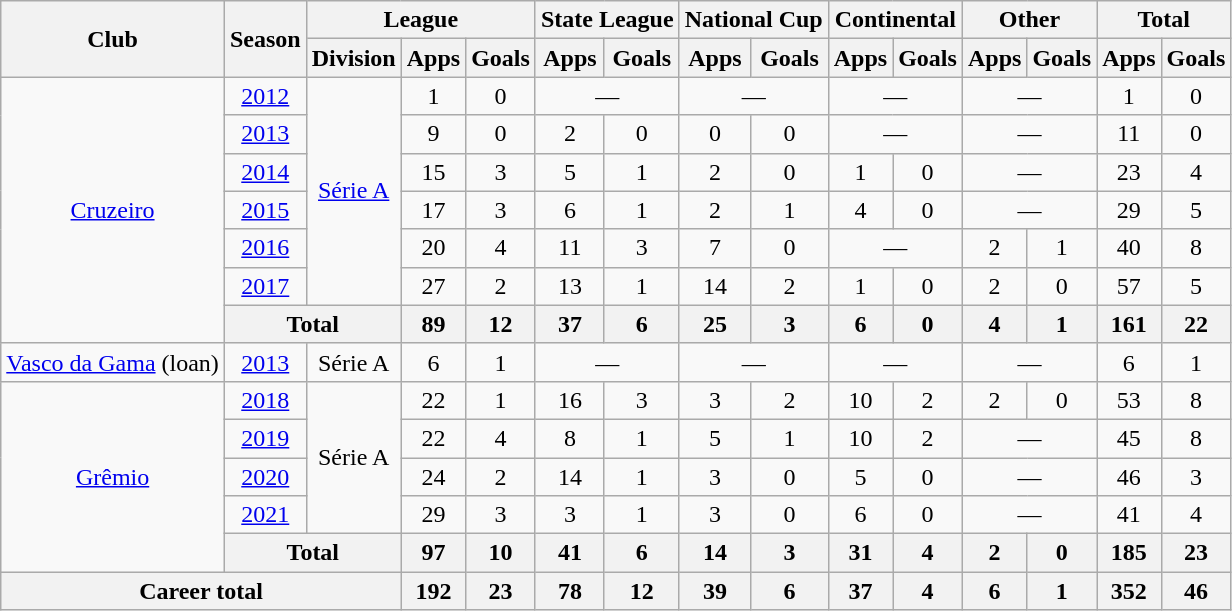<table class="wikitable" style="text-align: center">
<tr>
<th rowspan="2">Club</th>
<th rowspan="2">Season</th>
<th colspan="3">League</th>
<th colspan="2">State League</th>
<th colspan="2">National Cup</th>
<th colspan="2">Continental</th>
<th colspan="2">Other</th>
<th colspan="2">Total</th>
</tr>
<tr>
<th>Division</th>
<th>Apps</th>
<th>Goals</th>
<th>Apps</th>
<th>Goals</th>
<th>Apps</th>
<th>Goals</th>
<th>Apps</th>
<th>Goals</th>
<th>Apps</th>
<th>Goals</th>
<th>Apps</th>
<th>Goals</th>
</tr>
<tr>
<td rowspan="7"><a href='#'>Cruzeiro</a></td>
<td><a href='#'>2012</a></td>
<td rowspan="6"><a href='#'>Série A</a></td>
<td>1</td>
<td>0</td>
<td colspan="2">—</td>
<td colspan="2">—</td>
<td colspan="2">—</td>
<td colspan="2">—</td>
<td>1</td>
<td>0</td>
</tr>
<tr>
<td><a href='#'>2013</a></td>
<td>9</td>
<td>0</td>
<td>2</td>
<td>0</td>
<td>0</td>
<td>0</td>
<td colspan="2">—</td>
<td colspan="2">—</td>
<td>11</td>
<td>0</td>
</tr>
<tr>
<td><a href='#'>2014</a></td>
<td>15</td>
<td>3</td>
<td>5</td>
<td>1</td>
<td>2</td>
<td>0</td>
<td>1</td>
<td>0</td>
<td colspan="2">—</td>
<td>23</td>
<td>4</td>
</tr>
<tr>
<td><a href='#'>2015</a></td>
<td>17</td>
<td>3</td>
<td>6</td>
<td>1</td>
<td>2</td>
<td>1</td>
<td>4</td>
<td>0</td>
<td colspan="2">—</td>
<td>29</td>
<td>5</td>
</tr>
<tr>
<td><a href='#'>2016</a></td>
<td>20</td>
<td>4</td>
<td>11</td>
<td>3</td>
<td>7</td>
<td>0</td>
<td colspan="2">—</td>
<td>2</td>
<td>1</td>
<td>40</td>
<td>8</td>
</tr>
<tr>
<td><a href='#'>2017</a></td>
<td>27</td>
<td>2</td>
<td>13</td>
<td>1</td>
<td>14</td>
<td>2</td>
<td>1</td>
<td>0</td>
<td>2</td>
<td>0</td>
<td>57</td>
<td>5</td>
</tr>
<tr>
<th colspan="2">Total</th>
<th>89</th>
<th>12</th>
<th>37</th>
<th>6</th>
<th>25</th>
<th>3</th>
<th>6</th>
<th>0</th>
<th>4</th>
<th>1</th>
<th>161</th>
<th>22</th>
</tr>
<tr>
<td><a href='#'>Vasco da Gama</a> (loan)</td>
<td><a href='#'>2013</a></td>
<td>Série A</td>
<td>6</td>
<td>1</td>
<td colspan="2">—</td>
<td colspan="2">—</td>
<td colspan="2">—</td>
<td colspan="2">—</td>
<td>6</td>
<td>1</td>
</tr>
<tr>
<td rowspan="5"><a href='#'>Grêmio</a></td>
<td><a href='#'>2018</a></td>
<td rowspan="4">Série A</td>
<td>22</td>
<td>1</td>
<td>16</td>
<td>3</td>
<td>3</td>
<td>2</td>
<td>10</td>
<td>2</td>
<td>2</td>
<td>0</td>
<td>53</td>
<td>8</td>
</tr>
<tr>
<td><a href='#'>2019</a></td>
<td>22</td>
<td>4</td>
<td>8</td>
<td>1</td>
<td>5</td>
<td>1</td>
<td>10</td>
<td>2</td>
<td colspan="2">—</td>
<td>45</td>
<td>8</td>
</tr>
<tr>
<td><a href='#'>2020</a></td>
<td>24</td>
<td>2</td>
<td>14</td>
<td>1</td>
<td>3</td>
<td>0</td>
<td>5</td>
<td>0</td>
<td colspan="2">—</td>
<td>46</td>
<td>3</td>
</tr>
<tr>
<td><a href='#'>2021</a></td>
<td>29</td>
<td>3</td>
<td>3</td>
<td>1</td>
<td>3</td>
<td>0</td>
<td>6</td>
<td>0</td>
<td colspan="2">—</td>
<td>41</td>
<td>4</td>
</tr>
<tr>
<th colspan="2">Total</th>
<th>97</th>
<th>10</th>
<th>41</th>
<th>6</th>
<th>14</th>
<th>3</th>
<th>31</th>
<th>4</th>
<th>2</th>
<th>0</th>
<th>185</th>
<th>23</th>
</tr>
<tr>
<th colspan="3"><strong>Career total</strong></th>
<th>192</th>
<th>23</th>
<th>78</th>
<th>12</th>
<th>39</th>
<th>6</th>
<th>37</th>
<th>4</th>
<th>6</th>
<th>1</th>
<th>352</th>
<th>46</th>
</tr>
</table>
